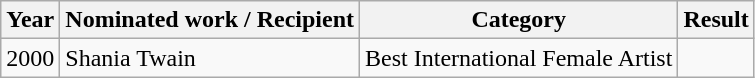<table class="wikitable">
<tr>
<th>Year</th>
<th>Nominated work / Recipient</th>
<th>Category</th>
<th>Result</th>
</tr>
<tr>
<td rowspan="1">2000</td>
<td>Shania Twain</td>
<td>Best International Female Artist</td>
<td></td>
</tr>
</table>
